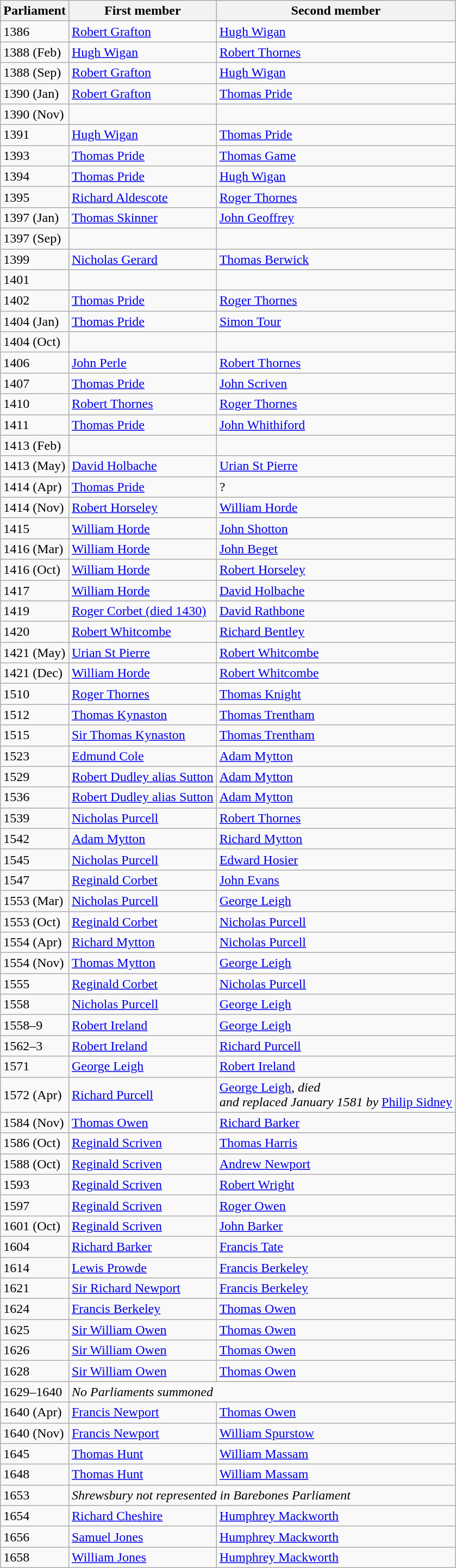<table class="wikitable">
<tr>
<th>Parliament</th>
<th>First member</th>
<th>Second member</th>
</tr>
<tr>
<td>1386</td>
<td><a href='#'>Robert Grafton</a></td>
<td><a href='#'>Hugh Wigan</a></td>
</tr>
<tr>
<td>1388 (Feb)</td>
<td><a href='#'>Hugh Wigan</a></td>
<td><a href='#'>Robert Thornes</a></td>
</tr>
<tr>
<td>1388 (Sep)</td>
<td><a href='#'>Robert Grafton</a></td>
<td><a href='#'>Hugh Wigan</a></td>
</tr>
<tr>
<td>1390 (Jan)</td>
<td><a href='#'>Robert Grafton</a></td>
<td><a href='#'>Thomas Pride</a></td>
</tr>
<tr>
<td>1390 (Nov)</td>
<td></td>
</tr>
<tr>
<td>1391</td>
<td><a href='#'>Hugh Wigan</a></td>
<td><a href='#'>Thomas Pride</a></td>
</tr>
<tr>
<td>1393</td>
<td><a href='#'>Thomas Pride</a></td>
<td><a href='#'>Thomas Game</a>  </td>
</tr>
<tr>
<td>1394</td>
<td><a href='#'>Thomas Pride</a></td>
<td><a href='#'>Hugh Wigan</a></td>
</tr>
<tr>
<td>1395</td>
<td><a href='#'>Richard Aldescote</a></td>
<td><a href='#'>Roger Thornes</a></td>
</tr>
<tr>
<td>1397 (Jan)</td>
<td><a href='#'>Thomas Skinner</a></td>
<td><a href='#'>John Geoffrey</a></td>
</tr>
<tr>
<td>1397 (Sep)</td>
<td></td>
</tr>
<tr>
<td>1399</td>
<td><a href='#'>Nicholas Gerard</a></td>
<td><a href='#'>Thomas Berwick</a></td>
</tr>
<tr>
<td>1401</td>
<td></td>
</tr>
<tr>
<td>1402</td>
<td><a href='#'>Thomas Pride</a></td>
<td><a href='#'>Roger Thornes</a></td>
</tr>
<tr>
<td>1404 (Jan)</td>
<td><a href='#'>Thomas Pride</a></td>
<td><a href='#'>Simon Tour</a></td>
</tr>
<tr>
<td>1404 (Oct)</td>
<td></td>
</tr>
<tr>
<td>1406</td>
<td><a href='#'>John Perle</a></td>
<td><a href='#'>Robert Thornes</a></td>
</tr>
<tr>
<td>1407</td>
<td><a href='#'>Thomas Pride</a></td>
<td><a href='#'>John Scriven</a></td>
</tr>
<tr>
<td>1410</td>
<td><a href='#'>Robert Thornes</a></td>
<td><a href='#'>Roger Thornes</a></td>
</tr>
<tr>
<td>1411</td>
<td><a href='#'>Thomas Pride</a></td>
<td><a href='#'>John Whithiford</a>  </td>
</tr>
<tr>
<td>1413 (Feb)</td>
<td></td>
</tr>
<tr>
<td>1413 (May)</td>
<td><a href='#'>David Holbache</a></td>
<td><a href='#'>Urian St Pierre</a></td>
</tr>
<tr>
<td>1414 (Apr)</td>
<td><a href='#'>Thomas Pride</a></td>
<td>? </td>
</tr>
<tr>
<td>1414 (Nov)</td>
<td><a href='#'>Robert Horseley</a></td>
<td><a href='#'>William Horde</a></td>
</tr>
<tr>
<td>1415</td>
<td><a href='#'>William Horde</a></td>
<td><a href='#'>John Shotton</a></td>
</tr>
<tr>
<td>1416 (Mar)</td>
<td><a href='#'>William Horde</a></td>
<td><a href='#'>John Beget</a></td>
</tr>
<tr>
<td>1416 (Oct)</td>
<td><a href='#'>William Horde</a></td>
<td><a href='#'>Robert Horseley</a></td>
</tr>
<tr>
<td>1417</td>
<td><a href='#'>William Horde</a></td>
<td><a href='#'>David Holbache</a></td>
</tr>
<tr>
<td>1419</td>
<td><a href='#'>Roger Corbet (died 1430)</a></td>
<td><a href='#'>David Rathbone</a></td>
</tr>
<tr>
<td>1420</td>
<td><a href='#'>Robert Whitcombe</a></td>
<td><a href='#'>Richard Bentley</a></td>
</tr>
<tr>
<td>1421 (May)</td>
<td><a href='#'>Urian St Pierre</a></td>
<td><a href='#'>Robert Whitcombe</a></td>
</tr>
<tr>
<td>1421 (Dec)</td>
<td><a href='#'>William Horde</a></td>
<td><a href='#'>Robert Whitcombe</a></td>
</tr>
<tr>
<td>1510</td>
<td><a href='#'>Roger Thornes</a></td>
<td><a href='#'>Thomas Knight</a></td>
</tr>
<tr>
<td>1512</td>
<td><a href='#'>Thomas Kynaston</a></td>
<td><a href='#'>Thomas Trentham</a></td>
</tr>
<tr>
<td>1515</td>
<td><a href='#'>Sir Thomas Kynaston</a></td>
<td><a href='#'>Thomas Trentham</a></td>
</tr>
<tr>
<td>1523</td>
<td><a href='#'>Edmund Cole</a></td>
<td><a href='#'>Adam Mytton</a></td>
</tr>
<tr>
<td>1529</td>
<td><a href='#'>Robert Dudley alias Sutton</a></td>
<td><a href='#'>Adam Mytton</a></td>
</tr>
<tr>
<td>1536</td>
<td><a href='#'>Robert Dudley alias Sutton</a></td>
<td><a href='#'>Adam Mytton</a></td>
</tr>
<tr>
<td>1539</td>
<td><a href='#'>Nicholas Purcell</a></td>
<td><a href='#'>Robert Thornes</a></td>
</tr>
<tr>
<td>1542</td>
<td><a href='#'>Adam Mytton</a></td>
<td><a href='#'>Richard Mytton</a></td>
</tr>
<tr>
<td>1545</td>
<td><a href='#'>Nicholas Purcell</a></td>
<td><a href='#'>Edward Hosier</a></td>
</tr>
<tr>
<td>1547</td>
<td><a href='#'>Reginald Corbet</a></td>
<td><a href='#'>John Evans</a></td>
</tr>
<tr>
<td>1553 (Mar)</td>
<td><a href='#'>Nicholas Purcell</a></td>
<td><a href='#'>George Leigh</a></td>
</tr>
<tr>
<td>1553 (Oct)</td>
<td><a href='#'>Reginald Corbet</a></td>
<td><a href='#'>Nicholas Purcell</a></td>
</tr>
<tr>
<td>1554 (Apr)</td>
<td><a href='#'>Richard Mytton</a></td>
<td><a href='#'>Nicholas Purcell</a></td>
</tr>
<tr>
<td>1554 (Nov)</td>
<td><a href='#'>Thomas Mytton</a></td>
<td><a href='#'>George Leigh</a></td>
</tr>
<tr>
<td>1555</td>
<td><a href='#'>Reginald Corbet</a></td>
<td><a href='#'>Nicholas Purcell</a></td>
</tr>
<tr>
<td>1558</td>
<td><a href='#'>Nicholas Purcell</a></td>
<td><a href='#'>George Leigh</a></td>
</tr>
<tr>
<td>1558–9</td>
<td><a href='#'>Robert Ireland</a></td>
<td><a href='#'>George Leigh</a></td>
</tr>
<tr>
<td>1562–3</td>
<td><a href='#'>Robert Ireland</a></td>
<td><a href='#'>Richard Purcell</a></td>
</tr>
<tr>
<td>1571</td>
<td><a href='#'>George Leigh</a></td>
<td><a href='#'>Robert Ireland</a></td>
</tr>
<tr>
<td>1572 (Apr)</td>
<td><a href='#'>Richard Purcell</a></td>
<td><a href='#'>George Leigh</a>, <em>died <br> and replaced January 1581 by</em> <a href='#'>Philip Sidney</a></td>
</tr>
<tr>
<td>1584 (Nov)</td>
<td><a href='#'>Thomas Owen</a></td>
<td><a href='#'>Richard Barker</a></td>
</tr>
<tr>
<td>1586 (Oct)</td>
<td><a href='#'>Reginald Scriven</a></td>
<td><a href='#'>Thomas Harris</a></td>
</tr>
<tr>
<td>1588 (Oct)</td>
<td><a href='#'>Reginald Scriven</a></td>
<td><a href='#'>Andrew Newport</a></td>
</tr>
<tr>
<td>1593</td>
<td><a href='#'>Reginald Scriven</a></td>
<td><a href='#'>Robert Wright</a></td>
</tr>
<tr>
<td>1597</td>
<td><a href='#'>Reginald Scriven</a></td>
<td><a href='#'>Roger Owen</a></td>
</tr>
<tr>
<td>1601 (Oct)</td>
<td><a href='#'>Reginald Scriven</a></td>
<td><a href='#'>John Barker</a></td>
</tr>
<tr>
<td>1604</td>
<td><a href='#'>Richard Barker</a></td>
<td><a href='#'>Francis Tate</a></td>
</tr>
<tr>
<td>1614</td>
<td><a href='#'>Lewis Prowde</a></td>
<td><a href='#'>Francis Berkeley</a></td>
</tr>
<tr>
<td>1621</td>
<td><a href='#'>Sir Richard Newport</a></td>
<td><a href='#'>Francis Berkeley</a></td>
</tr>
<tr>
<td>1624</td>
<td><a href='#'>Francis Berkeley</a></td>
<td><a href='#'>Thomas Owen</a></td>
</tr>
<tr>
<td>1625</td>
<td><a href='#'>Sir William Owen</a></td>
<td><a href='#'>Thomas Owen</a></td>
</tr>
<tr>
<td>1626</td>
<td><a href='#'>Sir William Owen</a></td>
<td><a href='#'>Thomas Owen</a></td>
</tr>
<tr>
<td>1628</td>
<td><a href='#'>Sir William Owen</a></td>
<td><a href='#'>Thomas Owen</a></td>
</tr>
<tr>
<td>1629–1640</td>
<td colspan = "2"><em>No Parliaments summoned</em></td>
</tr>
<tr>
<td>1640 (Apr)</td>
<td><a href='#'>Francis Newport</a></td>
<td><a href='#'>Thomas Owen</a></td>
</tr>
<tr>
<td>1640 (Nov)</td>
<td><a href='#'>Francis Newport</a></td>
<td><a href='#'>William Spurstow</a></td>
</tr>
<tr>
<td>1645</td>
<td><a href='#'>Thomas Hunt</a></td>
<td><a href='#'>William Massam</a></td>
</tr>
<tr>
<td>1648</td>
<td><a href='#'>Thomas Hunt</a></td>
<td><a href='#'>William Massam</a></td>
</tr>
<tr>
<td>1653</td>
<td Colspan = "2"><em>Shrewsbury not represented in Barebones Parliament</em></td>
</tr>
<tr>
<td>1654</td>
<td><a href='#'>Richard Cheshire</a></td>
<td><a href='#'>Humphrey Mackworth</a></td>
</tr>
<tr>
<td>1656</td>
<td><a href='#'>Samuel Jones</a></td>
<td><a href='#'>Humphrey Mackworth</a></td>
</tr>
<tr>
<td>1658</td>
<td><a href='#'>William Jones</a></td>
<td><a href='#'>Humphrey Mackworth</a></td>
</tr>
</table>
